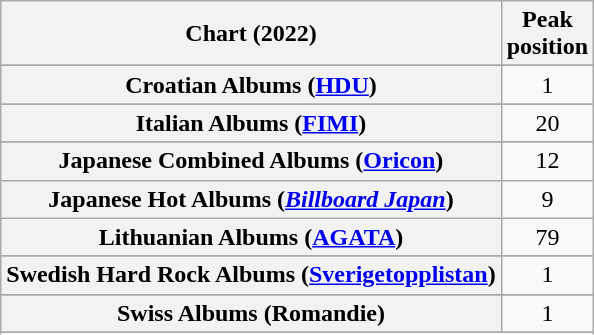<table class="wikitable sortable plainrowheaders" style="text-align:center">
<tr>
<th scope="col">Chart (2022)</th>
<th scope="col">Peak<br>position</th>
</tr>
<tr>
</tr>
<tr>
</tr>
<tr>
</tr>
<tr>
</tr>
<tr>
</tr>
<tr>
<th scope="row">Croatian Albums (<a href='#'>HDU</a>)</th>
<td>1</td>
</tr>
<tr>
</tr>
<tr>
</tr>
<tr>
</tr>
<tr>
</tr>
<tr>
</tr>
<tr>
</tr>
<tr>
</tr>
<tr>
</tr>
<tr>
<th scope="row">Italian Albums (<a href='#'>FIMI</a>)</th>
<td>20</td>
</tr>
<tr>
</tr>
<tr>
<th scope="row">Japanese Combined Albums (<a href='#'>Oricon</a>)</th>
<td>12</td>
</tr>
<tr>
<th scope="row">Japanese Hot Albums (<em><a href='#'>Billboard Japan</a></em>)</th>
<td>9</td>
</tr>
<tr>
<th scope="row">Lithuanian Albums (<a href='#'>AGATA</a>)</th>
<td>79</td>
</tr>
<tr>
</tr>
<tr>
</tr>
<tr>
</tr>
<tr>
</tr>
<tr>
</tr>
<tr>
</tr>
<tr>
<th scope="row">Swedish Hard Rock Albums (<a href='#'>Sverigetopplistan</a>)</th>
<td>1</td>
</tr>
<tr>
</tr>
<tr>
<th scope="row">Swiss Albums (Romandie)</th>
<td>1</td>
</tr>
<tr>
</tr>
<tr>
</tr>
<tr>
</tr>
<tr>
</tr>
<tr>
</tr>
<tr>
</tr>
</table>
